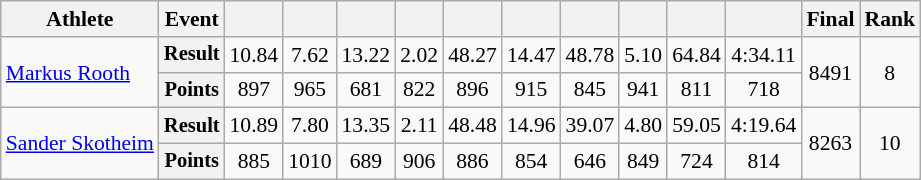<table class=wikitable style=font-size:90%>
<tr>
<th>Athlete</th>
<th>Event</th>
<th></th>
<th></th>
<th></th>
<th></th>
<th></th>
<th></th>
<th></th>
<th></th>
<th></th>
<th></th>
<th>Final</th>
<th>Rank</th>
</tr>
<tr align=center>
<td rowspan=2 align=left><a href='#'>Markus Rooth</a></td>
<th style=font-size:95%>Result</th>
<td>10.84</td>
<td>7.62 </td>
<td>13.22</td>
<td>2.02</td>
<td>48.27 </td>
<td>14.47</td>
<td>48.78 </td>
<td>5.10</td>
<td>64.84</td>
<td>4:34.11</td>
<td rowspan=2>8491</td>
<td rowspan=2>8</td>
</tr>
<tr align=center>
<th style=font-size:95%>Points</th>
<td>897</td>
<td>965</td>
<td>681</td>
<td>822</td>
<td>896</td>
<td>915</td>
<td>845</td>
<td>941</td>
<td>811</td>
<td>718</td>
</tr>
<tr align=center>
<td rowspan=2 align=left><a href='#'>Sander Skotheim</a></td>
<th style=font-size:95%>Result</th>
<td>10.89</td>
<td>7.80 </td>
<td>13.35</td>
<td>2.11</td>
<td>48.48</td>
<td>14.96</td>
<td>39.07</td>
<td>4.80</td>
<td>59.05</td>
<td>4:19.64</td>
<td rowspan=2>8263</td>
<td rowspan=2>10</td>
</tr>
<tr align=center>
<th style=font-size:95%>Points</th>
<td>885</td>
<td>1010</td>
<td>689</td>
<td>906</td>
<td>886</td>
<td>854</td>
<td>646</td>
<td>849</td>
<td>724</td>
<td>814</td>
</tr>
</table>
